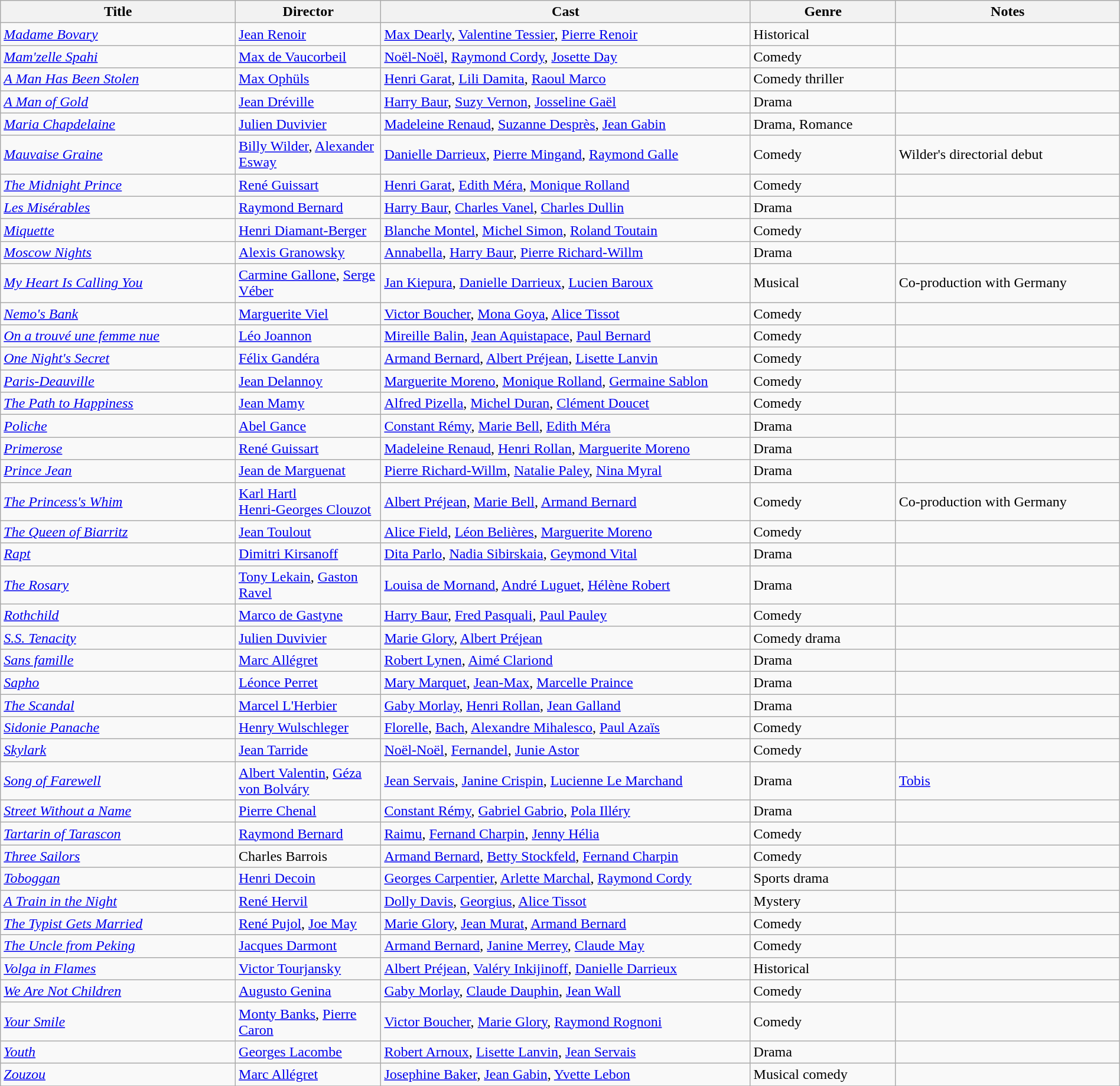<table class="wikitable" style="width:100%;">
<tr>
<th style="width:21%;">Title</th>
<th style="width:13%;">Director</th>
<th style="width:33%;">Cast</th>
<th style="width:13%;">Genre</th>
<th style="width:20%;">Notes</th>
</tr>
<tr>
<td><em><a href='#'>Madame Bovary</a></em></td>
<td><a href='#'>Jean Renoir</a></td>
<td><a href='#'>Max Dearly</a>, <a href='#'>Valentine Tessier</a>, <a href='#'>Pierre Renoir</a></td>
<td>Historical</td>
<td></td>
</tr>
<tr>
<td><em><a href='#'>Mam'zelle Spahi</a></em></td>
<td><a href='#'>Max de Vaucorbeil</a></td>
<td><a href='#'>Noël-Noël</a>, <a href='#'>Raymond Cordy</a>, <a href='#'>Josette Day</a></td>
<td>Comedy</td>
<td></td>
</tr>
<tr>
<td><em><a href='#'>A Man Has Been Stolen</a></em></td>
<td><a href='#'>Max Ophüls</a></td>
<td><a href='#'>Henri Garat</a>, <a href='#'>Lili Damita</a>, <a href='#'>Raoul Marco</a></td>
<td>Comedy thriller</td>
<td></td>
</tr>
<tr>
<td><em><a href='#'>A Man of Gold</a></em></td>
<td><a href='#'>Jean Dréville</a></td>
<td><a href='#'>Harry Baur</a>, <a href='#'>Suzy Vernon</a>, <a href='#'>Josseline Gaël</a></td>
<td>Drama</td>
<td></td>
</tr>
<tr>
<td><em><a href='#'>Maria Chapdelaine</a></em></td>
<td><a href='#'>Julien Duvivier</a></td>
<td><a href='#'>Madeleine Renaud</a>, <a href='#'>Suzanne Desprès</a>, <a href='#'>Jean Gabin</a></td>
<td>Drama, Romance</td>
<td></td>
</tr>
<tr>
<td><em><a href='#'>Mauvaise Graine</a></em></td>
<td><a href='#'>Billy Wilder</a>, <a href='#'>Alexander Esway</a></td>
<td><a href='#'>Danielle Darrieux</a>, <a href='#'>Pierre Mingand</a>, <a href='#'>Raymond Galle</a></td>
<td>Comedy</td>
<td>Wilder's directorial debut</td>
</tr>
<tr>
<td><em><a href='#'>The Midnight Prince</a></em></td>
<td><a href='#'>René Guissart</a></td>
<td><a href='#'>Henri Garat</a>, <a href='#'>Edith Méra</a>, <a href='#'>Monique Rolland</a></td>
<td>Comedy</td>
<td></td>
</tr>
<tr>
<td><em><a href='#'>Les Misérables</a></em></td>
<td><a href='#'>Raymond Bernard</a></td>
<td><a href='#'>Harry Baur</a>, <a href='#'>Charles Vanel</a>, <a href='#'>Charles Dullin</a></td>
<td>Drama</td>
<td></td>
</tr>
<tr>
<td><em><a href='#'>Miquette</a></em></td>
<td><a href='#'>Henri Diamant-Berger</a></td>
<td><a href='#'>Blanche Montel</a>, <a href='#'>Michel Simon</a>, <a href='#'>Roland Toutain</a></td>
<td>Comedy</td>
<td></td>
</tr>
<tr>
<td><em><a href='#'>Moscow Nights</a></em></td>
<td><a href='#'>Alexis Granowsky</a></td>
<td><a href='#'>Annabella</a>, <a href='#'>Harry Baur</a>, <a href='#'>Pierre Richard-Willm</a></td>
<td>Drama</td>
<td></td>
</tr>
<tr>
<td><em><a href='#'>My Heart Is Calling You</a></em></td>
<td><a href='#'>Carmine Gallone</a>, <a href='#'>Serge Véber</a></td>
<td><a href='#'>Jan Kiepura</a>, <a href='#'>Danielle Darrieux</a>, <a href='#'>Lucien Baroux</a></td>
<td>Musical</td>
<td>Co-production with Germany</td>
</tr>
<tr>
<td><em><a href='#'>Nemo's Bank</a></em></td>
<td><a href='#'>Marguerite Viel</a></td>
<td><a href='#'>Victor Boucher</a>, <a href='#'>Mona Goya</a>, <a href='#'>Alice Tissot</a></td>
<td>Comedy</td>
<td></td>
</tr>
<tr>
<td><em><a href='#'>On a trouvé une femme nue</a></em></td>
<td><a href='#'>Léo Joannon</a></td>
<td><a href='#'>Mireille Balin</a>, <a href='#'>Jean Aquistapace</a>, <a href='#'>Paul Bernard</a></td>
<td>Comedy</td>
<td></td>
</tr>
<tr>
<td><em><a href='#'>One Night's Secret</a></em></td>
<td><a href='#'>Félix Gandéra</a></td>
<td><a href='#'>Armand Bernard</a>, <a href='#'>Albert Préjean</a>, <a href='#'>Lisette Lanvin</a></td>
<td>Comedy</td>
<td></td>
</tr>
<tr>
<td><em><a href='#'>Paris-Deauville</a></em></td>
<td><a href='#'>Jean Delannoy</a></td>
<td><a href='#'>Marguerite Moreno</a>, <a href='#'>Monique Rolland</a>, <a href='#'>Germaine Sablon</a></td>
<td>Comedy</td>
<td></td>
</tr>
<tr>
<td><em><a href='#'>The Path to Happiness</a></em></td>
<td><a href='#'>Jean Mamy</a></td>
<td><a href='#'>Alfred Pizella</a>, <a href='#'>Michel Duran</a>, <a href='#'>Clément Doucet</a></td>
<td>Comedy</td>
<td></td>
</tr>
<tr>
<td><em><a href='#'>Poliche</a></em></td>
<td><a href='#'>Abel Gance</a></td>
<td><a href='#'>Constant Rémy</a>, <a href='#'>Marie Bell</a>, <a href='#'>Edith Méra</a></td>
<td>Drama</td>
<td></td>
</tr>
<tr>
<td><em><a href='#'>Primerose</a></em></td>
<td><a href='#'>René Guissart</a></td>
<td><a href='#'>Madeleine Renaud</a>, <a href='#'>Henri Rollan</a>, <a href='#'>Marguerite Moreno</a></td>
<td>Drama</td>
<td></td>
</tr>
<tr>
<td><em><a href='#'>Prince Jean</a></em></td>
<td><a href='#'>Jean de Marguenat</a></td>
<td><a href='#'>Pierre Richard-Willm</a>, <a href='#'>Natalie Paley</a>, <a href='#'>Nina Myral</a></td>
<td>Drama</td>
<td></td>
</tr>
<tr>
<td><em><a href='#'>The Princess's Whim</a></em></td>
<td><a href='#'>Karl Hartl</a><br><a href='#'>Henri-Georges Clouzot</a></td>
<td><a href='#'>Albert Préjean</a>, <a href='#'>Marie Bell</a>, <a href='#'>Armand Bernard</a></td>
<td>Comedy</td>
<td>Co-production with Germany</td>
</tr>
<tr>
<td><em><a href='#'>The Queen of Biarritz</a></em></td>
<td><a href='#'>Jean Toulout</a></td>
<td><a href='#'>Alice Field</a>, <a href='#'>Léon Belières</a>, <a href='#'>Marguerite Moreno</a></td>
<td>Comedy</td>
<td></td>
</tr>
<tr>
<td><em><a href='#'>Rapt</a></em></td>
<td><a href='#'>Dimitri Kirsanoff</a></td>
<td><a href='#'>Dita Parlo</a>, <a href='#'>Nadia Sibirskaia</a>, <a href='#'>Geymond Vital</a></td>
<td>Drama</td>
<td></td>
</tr>
<tr>
<td><em><a href='#'>The Rosary</a></em></td>
<td><a href='#'>Tony Lekain</a>, <a href='#'>Gaston Ravel</a></td>
<td><a href='#'>Louisa de Mornand</a>, <a href='#'>André Luguet</a>, <a href='#'>Hélène Robert</a></td>
<td>Drama</td>
<td></td>
</tr>
<tr>
<td><em><a href='#'>Rothchild</a></em></td>
<td><a href='#'>Marco de Gastyne</a></td>
<td><a href='#'>Harry Baur</a>, <a href='#'>Fred Pasquali</a>, <a href='#'>Paul Pauley</a></td>
<td>Comedy</td>
<td></td>
</tr>
<tr>
<td><em><a href='#'>S.S. Tenacity</a></em></td>
<td><a href='#'>Julien Duvivier</a></td>
<td><a href='#'>Marie Glory</a>, <a href='#'>Albert Préjean</a></td>
<td>Comedy drama</td>
<td></td>
</tr>
<tr>
<td><em><a href='#'>Sans famille</a></em></td>
<td><a href='#'>Marc Allégret</a></td>
<td><a href='#'>Robert Lynen</a>, <a href='#'>Aimé Clariond</a></td>
<td>Drama</td>
<td></td>
</tr>
<tr>
<td><em><a href='#'>Sapho</a></em></td>
<td><a href='#'>Léonce Perret</a></td>
<td><a href='#'>Mary Marquet</a>, <a href='#'>Jean-Max</a>, <a href='#'>Marcelle Praince</a></td>
<td>Drama</td>
<td></td>
</tr>
<tr>
<td><em><a href='#'>The Scandal</a></em></td>
<td><a href='#'>Marcel L'Herbier</a></td>
<td><a href='#'>Gaby Morlay</a>, <a href='#'>Henri Rollan</a>, <a href='#'>Jean Galland</a></td>
<td>Drama</td>
<td></td>
</tr>
<tr>
<td><em><a href='#'>Sidonie Panache</a></em></td>
<td><a href='#'>Henry Wulschleger</a></td>
<td><a href='#'>Florelle</a>, <a href='#'>Bach</a>, <a href='#'>Alexandre Mihalesco</a>, <a href='#'>Paul Azaïs</a></td>
<td>Comedy</td>
<td></td>
</tr>
<tr>
<td><em><a href='#'>Skylark</a></em></td>
<td><a href='#'>Jean Tarride</a></td>
<td><a href='#'>Noël-Noël</a>, <a href='#'>Fernandel</a>, <a href='#'>Junie Astor</a></td>
<td>Comedy</td>
<td></td>
</tr>
<tr>
<td><em><a href='#'>Song of Farewell</a></em></td>
<td><a href='#'>Albert Valentin</a>, <a href='#'>Géza von Bolváry</a></td>
<td><a href='#'>Jean Servais</a>, <a href='#'>Janine Crispin</a>, <a href='#'>Lucienne Le Marchand</a></td>
<td>Drama</td>
<td><a href='#'>Tobis</a></td>
</tr>
<tr>
<td><em><a href='#'>Street Without a Name</a></em></td>
<td><a href='#'>Pierre Chenal</a></td>
<td><a href='#'>Constant Rémy</a>, <a href='#'>Gabriel Gabrio</a>, <a href='#'>Pola Illéry</a></td>
<td>Drama</td>
<td></td>
</tr>
<tr>
<td><em><a href='#'>Tartarin of Tarascon</a></em></td>
<td><a href='#'>Raymond Bernard</a></td>
<td><a href='#'>Raimu</a>, <a href='#'>Fernand Charpin</a>, <a href='#'>Jenny Hélia</a></td>
<td>Comedy</td>
<td></td>
</tr>
<tr>
<td><em><a href='#'>Three Sailors</a></em></td>
<td>Charles Barrois</td>
<td><a href='#'>Armand Bernard</a>, <a href='#'>Betty Stockfeld</a>, <a href='#'>Fernand Charpin</a></td>
<td>Comedy</td>
<td></td>
</tr>
<tr>
<td><em><a href='#'>Toboggan</a></em></td>
<td><a href='#'>Henri Decoin</a></td>
<td><a href='#'>Georges Carpentier</a>, <a href='#'>Arlette Marchal</a>, <a href='#'>Raymond Cordy</a></td>
<td>Sports drama</td>
<td></td>
</tr>
<tr>
<td><em><a href='#'>A Train in the Night</a></em></td>
<td><a href='#'>René Hervil</a></td>
<td><a href='#'>Dolly Davis</a>, <a href='#'>Georgius</a>, <a href='#'>Alice Tissot</a></td>
<td>Mystery</td>
<td></td>
</tr>
<tr>
<td><em><a href='#'>The Typist Gets Married</a></em></td>
<td><a href='#'>René Pujol</a>, <a href='#'>Joe May</a></td>
<td><a href='#'>Marie Glory</a>, <a href='#'>Jean Murat</a>, <a href='#'>Armand Bernard</a></td>
<td>Comedy</td>
<td></td>
</tr>
<tr>
<td><em><a href='#'>The Uncle from Peking</a></em></td>
<td><a href='#'>Jacques Darmont</a></td>
<td><a href='#'>Armand Bernard</a>, <a href='#'>Janine Merrey</a>, <a href='#'>Claude May</a></td>
<td>Comedy</td>
<td></td>
</tr>
<tr>
<td><em><a href='#'>Volga in Flames</a></em></td>
<td><a href='#'>Victor Tourjansky</a></td>
<td><a href='#'>Albert Préjean</a>, <a href='#'>Valéry Inkijinoff</a>, <a href='#'>Danielle Darrieux</a></td>
<td>Historical</td>
<td></td>
</tr>
<tr>
<td><em><a href='#'>We Are Not Children</a></em></td>
<td><a href='#'>Augusto Genina</a></td>
<td><a href='#'>Gaby Morlay</a>, <a href='#'>Claude Dauphin</a>, <a href='#'>Jean Wall</a></td>
<td>Comedy</td>
<td></td>
</tr>
<tr>
<td><em><a href='#'>Your Smile</a></em></td>
<td><a href='#'>Monty Banks</a>, <a href='#'>Pierre Caron</a></td>
<td><a href='#'>Victor Boucher</a>, <a href='#'>Marie Glory</a>, <a href='#'>Raymond Rognoni</a></td>
<td>Comedy</td>
<td></td>
</tr>
<tr>
<td><em><a href='#'>Youth</a></em></td>
<td><a href='#'>Georges Lacombe</a></td>
<td><a href='#'>Robert Arnoux</a>, <a href='#'>Lisette Lanvin</a>, <a href='#'>Jean Servais</a></td>
<td>Drama</td>
<td></td>
</tr>
<tr>
<td><em><a href='#'>Zouzou</a></em></td>
<td><a href='#'>Marc Allégret</a></td>
<td><a href='#'>Josephine Baker</a>, <a href='#'>Jean Gabin</a>, <a href='#'>Yvette Lebon</a></td>
<td>Musical comedy</td>
<td></td>
</tr>
<tr>
</tr>
</table>
